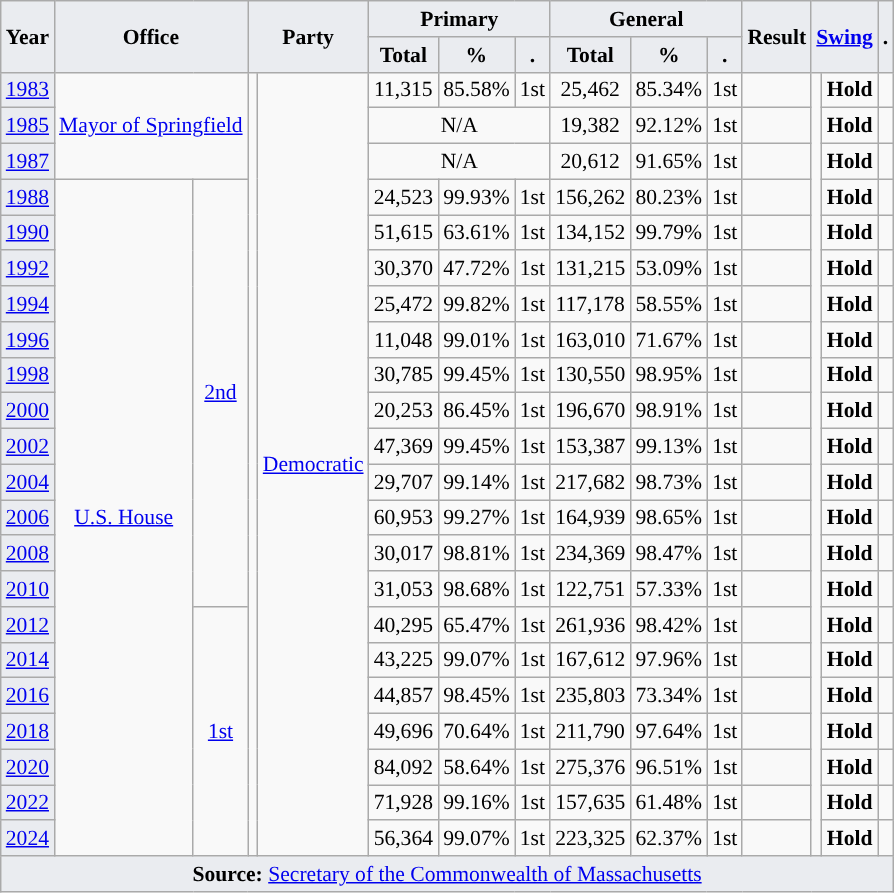<table class="wikitable" style="font-size:90%; text-align:center;">
<tr>
<th style="background-color:#EAECF0;" rowspan=2>Year</th>
<th style="background-color:#EAECF0;" colspan=2 rowspan=2>Office</th>
<th style="background-color:#EAECF0;" colspan=2 rowspan=2>Party</th>
<th style="background-color:#EAECF0;" colspan=3>Primary</th>
<th style="background-color:#EAECF0;" colspan=3>General</th>
<th style="background-color:#EAECF0;" rowspan=2>Result</th>
<th style="background-color:#EAECF0;" colspan=2 rowspan=2><a href='#'>Swing</a></th>
<th style="background-color:#EAECF0;" rowspan=2>.</th>
</tr>
<tr>
<th style="background-color:#EAECF0;">Total</th>
<th style="background-color:#EAECF0;">%</th>
<th style="background-color:#EAECF0;">.</th>
<th style="background-color:#EAECF0;">Total</th>
<th style="background-color:#EAECF0;">%</th>
<th style="background-color:#EAECF0;">.</th>
</tr>
<tr>
<td style="background-color:#EAECF0;"><a href='#'>1983</a></td>
<td colspan=2 rowspan=3><a href='#'>Mayor of Springfield</a></td>
<td rowspan="22" style="background-color:"></td>
<td rowspan="22"><a href='#'>Democratic</a></td>
<td>11,315</td>
<td>85.58%</td>
<td>1st</td>
<td>25,462</td>
<td>85.34%</td>
<td>1st</td>
<td></td>
<td rowspan="22" style="background-color:"></td>
<td><strong>Hold</strong></td>
<td></td>
</tr>
<tr>
<td style="background-color:#EAECF0;"><a href='#'>1985</a></td>
<td colspan="3">N/A</td>
<td>19,382</td>
<td>92.12%</td>
<td>1st</td>
<td></td>
<td><strong>Hold</strong></td>
<td></td>
</tr>
<tr>
<td style="background-color:#EAECF0;"><a href='#'>1987</a></td>
<td colspan="3">N/A</td>
<td>20,612</td>
<td>91.65%</td>
<td>1st</td>
<td></td>
<td><strong>Hold</strong></td>
<td></td>
</tr>
<tr>
<td style="background-color:#EAECF0;"><a href='#'>1988</a></td>
<td rowspan=19><a href='#'>U.S. House</a></td>
<td rowspan=12><a href='#'>2nd</a></td>
<td>24,523</td>
<td>99.93%</td>
<td>1st</td>
<td>156,262</td>
<td>80.23%</td>
<td>1st</td>
<td></td>
<td><strong>Hold</strong></td>
<td></td>
</tr>
<tr>
<td style="background-color:#EAECF0;"><a href='#'>1990</a></td>
<td>51,615</td>
<td>63.61%</td>
<td>1st</td>
<td>134,152</td>
<td>99.79%</td>
<td>1st</td>
<td></td>
<td><strong>Hold</strong></td>
<td></td>
</tr>
<tr>
<td style="background-color:#EAECF0;"><a href='#'>1992</a></td>
<td>30,370</td>
<td>47.72%</td>
<td>1st</td>
<td>131,215</td>
<td>53.09%</td>
<td>1st</td>
<td></td>
<td><strong>Hold</strong></td>
<td></td>
</tr>
<tr>
<td style="background-color:#EAECF0;"><a href='#'>1994</a></td>
<td>25,472</td>
<td>99.82%</td>
<td>1st</td>
<td>117,178</td>
<td>58.55%</td>
<td>1st</td>
<td></td>
<td><strong>Hold</strong></td>
<td></td>
</tr>
<tr>
<td style="background-color:#EAECF0;"><a href='#'>1996</a></td>
<td>11,048</td>
<td>99.01%</td>
<td>1st</td>
<td>163,010</td>
<td>71.67%</td>
<td>1st</td>
<td></td>
<td><strong>Hold</strong></td>
<td></td>
</tr>
<tr>
<td style="background-color:#EAECF0;"><a href='#'>1998</a></td>
<td>30,785</td>
<td>99.45%</td>
<td>1st</td>
<td>130,550</td>
<td>98.95%</td>
<td>1st</td>
<td></td>
<td><strong>Hold</strong></td>
<td></td>
</tr>
<tr>
<td style="background-color:#EAECF0;"><a href='#'>2000</a></td>
<td>20,253</td>
<td>86.45%</td>
<td>1st</td>
<td>196,670</td>
<td>98.91%</td>
<td>1st</td>
<td></td>
<td><strong>Hold</strong></td>
<td></td>
</tr>
<tr>
<td style="background-color:#EAECF0;"><a href='#'>2002</a></td>
<td>47,369</td>
<td>99.45%</td>
<td>1st</td>
<td>153,387</td>
<td>99.13%</td>
<td>1st</td>
<td></td>
<td><strong>Hold</strong></td>
<td></td>
</tr>
<tr>
<td style="background-color:#EAECF0;"><a href='#'>2004</a></td>
<td>29,707</td>
<td>99.14%</td>
<td>1st</td>
<td>217,682</td>
<td>98.73%</td>
<td>1st</td>
<td></td>
<td><strong>Hold</strong></td>
<td></td>
</tr>
<tr>
<td style="background-color:#EAECF0;"><a href='#'>2006</a></td>
<td>60,953</td>
<td>99.27%</td>
<td>1st</td>
<td>164,939</td>
<td>98.65%</td>
<td>1st</td>
<td></td>
<td><strong>Hold</strong></td>
<td></td>
</tr>
<tr>
<td style="background-color:#EAECF0;"><a href='#'>2008</a></td>
<td>30,017</td>
<td>98.81%</td>
<td>1st</td>
<td>234,369</td>
<td>98.47%</td>
<td>1st</td>
<td></td>
<td><strong>Hold</strong></td>
<td></td>
</tr>
<tr>
<td style="background-color:#EAECF0;"><a href='#'>2010</a></td>
<td>31,053</td>
<td>98.68%</td>
<td>1st</td>
<td>122,751</td>
<td>57.33%</td>
<td>1st</td>
<td></td>
<td><strong>Hold</strong></td>
<td></td>
</tr>
<tr>
<td style="background-color:#EAECF0;"><a href='#'>2012</a></td>
<td rowspan=7><a href='#'>1st</a></td>
<td>40,295</td>
<td>65.47%</td>
<td>1st</td>
<td>261,936</td>
<td>98.42%</td>
<td>1st</td>
<td></td>
<td><strong>Hold</strong></td>
<td></td>
</tr>
<tr>
<td style="background-color:#EAECF0;"><a href='#'>2014</a></td>
<td>43,225</td>
<td>99.07%</td>
<td>1st</td>
<td>167,612</td>
<td>97.96%</td>
<td>1st</td>
<td></td>
<td><strong>Hold</strong></td>
<td></td>
</tr>
<tr>
<td style="background-color:#EAECF0;"><a href='#'>2016</a></td>
<td>44,857</td>
<td>98.45%</td>
<td>1st</td>
<td>235,803</td>
<td>73.34%</td>
<td>1st</td>
<td></td>
<td><strong>Hold</strong></td>
<td></td>
</tr>
<tr>
<td style="background-color:#EAECF0;"><a href='#'>2018</a></td>
<td>49,696</td>
<td>70.64%</td>
<td>1st</td>
<td>211,790</td>
<td>97.64%</td>
<td>1st</td>
<td></td>
<td><strong>Hold</strong></td>
<td></td>
</tr>
<tr>
<td style="background-color:#EAECF0;"><a href='#'>2020</a></td>
<td>84,092</td>
<td>58.64%</td>
<td>1st</td>
<td>275,376</td>
<td>96.51%</td>
<td>1st</td>
<td></td>
<td><strong>Hold</strong></td>
<td></td>
</tr>
<tr>
<td style="background-color:#EAECF0;"><a href='#'>2022</a></td>
<td>71,928</td>
<td>99.16%</td>
<td>1st</td>
<td>157,635</td>
<td>61.48%</td>
<td>1st</td>
<td></td>
<td><strong>Hold</strong></td>
<td></td>
</tr>
<tr>
<td style="background-color:#EAECF0;"><a href='#'>2024</a></td>
<td>56,364</td>
<td>99.07%</td>
<td>1st</td>
<td>223,325</td>
<td>62.37%</td>
<td>1st</td>
<td></td>
<td><strong>Hold</strong></td>
<td></td>
</tr>
<tr>
<td style="background-color:#EAECF0;" colspan=15><strong>Source:</strong> <a href='#'>Secretary of the Commonwealth of Massachusetts</a>  </td>
</tr>
</table>
